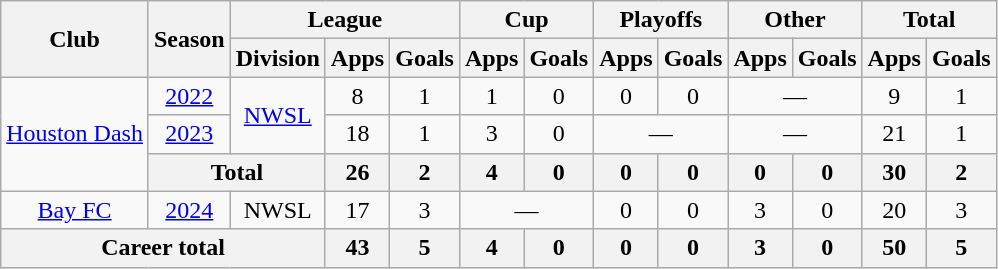<table class="wikitable" style="text-align: center;">
<tr>
<th rowspan="2">Club</th>
<th rowspan="2">Season</th>
<th colspan="3">League</th>
<th colspan="2">Cup</th>
<th colspan="2">Playoffs</th>
<th colspan="2">Other</th>
<th colspan="2">Total</th>
</tr>
<tr>
<th>Division</th>
<th>Apps</th>
<th>Goals</th>
<th>Apps</th>
<th>Goals</th>
<th>Apps</th>
<th>Goals</th>
<th>Apps</th>
<th>Goals</th>
<th>Apps</th>
<th>Goals</th>
</tr>
<tr>
<td rowspan="3"><a href='#'>Houston Dash</a></td>
<td><a href='#'>2022</a></td>
<td rowspan="2"><a href='#'>NWSL</a></td>
<td>8</td>
<td>1</td>
<td>1</td>
<td>0</td>
<td>0</td>
<td>0</td>
<td colspan="2">—</td>
<td>9</td>
<td>1</td>
</tr>
<tr>
<td><a href='#'>2023</a></td>
<td>18</td>
<td>1</td>
<td>3</td>
<td>0</td>
<td colspan="2">—</td>
<td colspan="2">—</td>
<td>21</td>
<td>1</td>
</tr>
<tr>
<th colspan="2">Total</th>
<th>26</th>
<th>2</th>
<th>4</th>
<th>0</th>
<th>0</th>
<th>0</th>
<th>0</th>
<th>0</th>
<th>30</th>
<th>2</th>
</tr>
<tr>
<td><a href='#'>Bay FC</a></td>
<td><a href='#'>2024</a></td>
<td>NWSL</td>
<td>17</td>
<td>3</td>
<td colspan="2">—</td>
<td>0</td>
<td>0</td>
<td>3</td>
<td>0</td>
<td>20</td>
<td>3</td>
</tr>
<tr>
<th colspan="3">Career total</th>
<th>43</th>
<th>5</th>
<th>4</th>
<th>0</th>
<th>0</th>
<th>0</th>
<th>3</th>
<th>0</th>
<th>50</th>
<th>5</th>
</tr>
</table>
